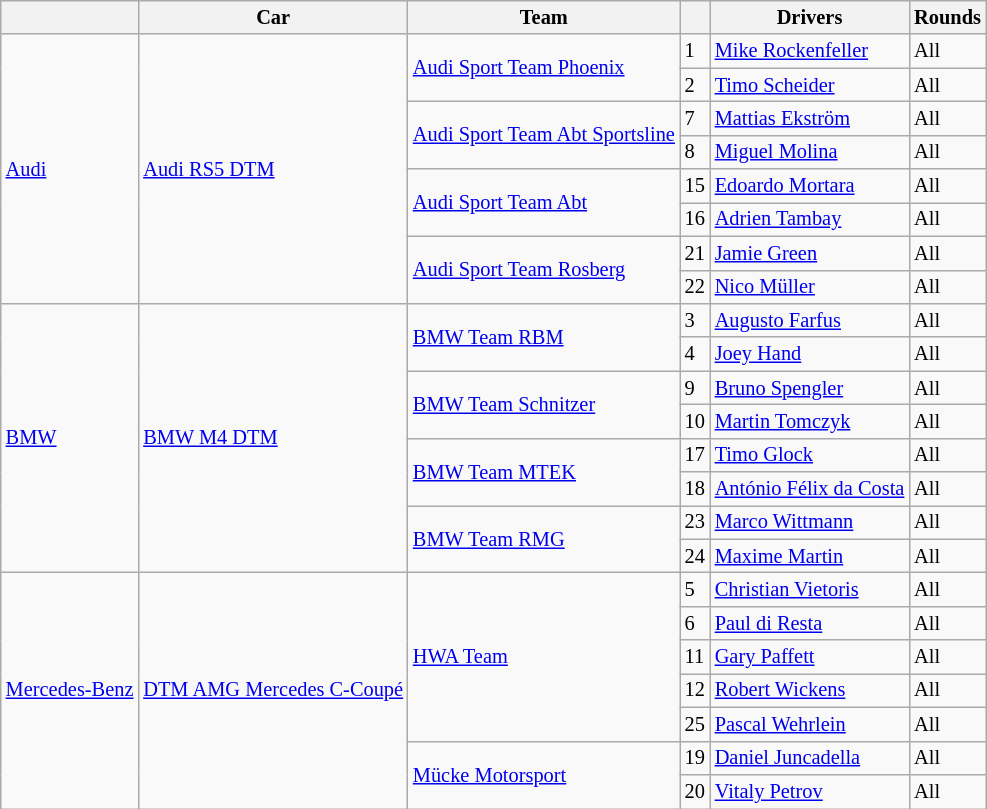<table class="wikitable" style="font-size: 85%;">
<tr>
<th></th>
<th>Car</th>
<th>Team</th>
<th></th>
<th>Drivers</th>
<th>Rounds</th>
</tr>
<tr>
<td rowspan="8"><a href='#'>Audi</a></td>
<td rowspan="8"><a href='#'>Audi RS5 DTM</a></td>
<td rowspan=2> <a href='#'>Audi Sport Team Phoenix</a></td>
<td>1</td>
<td> <a href='#'>Mike Rockenfeller</a></td>
<td>All</td>
</tr>
<tr>
<td>2</td>
<td> <a href='#'>Timo Scheider</a></td>
<td>All</td>
</tr>
<tr>
<td rowspan=2> <a href='#'>Audi Sport Team Abt Sportsline</a></td>
<td>7</td>
<td> <a href='#'>Mattias Ekström</a></td>
<td>All</td>
</tr>
<tr>
<td>8</td>
<td> <a href='#'>Miguel Molina</a></td>
<td>All</td>
</tr>
<tr>
<td rowspan=2> <a href='#'>Audi Sport Team Abt</a></td>
<td>15</td>
<td> <a href='#'>Edoardo Mortara</a></td>
<td>All</td>
</tr>
<tr>
<td>16</td>
<td> <a href='#'>Adrien Tambay</a></td>
<td>All</td>
</tr>
<tr>
<td rowspan=2> <a href='#'>Audi Sport Team Rosberg</a></td>
<td>21</td>
<td> <a href='#'>Jamie Green</a></td>
<td>All</td>
</tr>
<tr>
<td>22</td>
<td> <a href='#'>Nico Müller</a></td>
<td>All</td>
</tr>
<tr>
<td rowspan="8"><a href='#'>BMW</a></td>
<td rowspan="8"><a href='#'>BMW M4 DTM</a></td>
<td rowspan=2> <a href='#'>BMW Team RBM</a></td>
<td>3</td>
<td> <a href='#'>Augusto Farfus</a></td>
<td>All</td>
</tr>
<tr>
<td>4</td>
<td> <a href='#'>Joey Hand</a></td>
<td>All</td>
</tr>
<tr>
<td rowspan=2> <a href='#'>BMW Team Schnitzer</a></td>
<td>9</td>
<td> <a href='#'>Bruno Spengler</a></td>
<td>All</td>
</tr>
<tr>
<td>10</td>
<td> <a href='#'>Martin Tomczyk</a></td>
<td>All</td>
</tr>
<tr>
<td rowspan=2> <a href='#'>BMW Team MTEK</a></td>
<td>17</td>
<td> <a href='#'>Timo Glock</a></td>
<td>All</td>
</tr>
<tr>
<td>18</td>
<td> <a href='#'>António Félix da Costa</a></td>
<td>All</td>
</tr>
<tr>
<td rowspan=2> <a href='#'>BMW Team RMG</a></td>
<td>23</td>
<td> <a href='#'>Marco Wittmann</a></td>
<td>All</td>
</tr>
<tr>
<td>24</td>
<td> <a href='#'>Maxime Martin</a></td>
<td>All</td>
</tr>
<tr>
<td rowspan=7><a href='#'>Mercedes-Benz</a></td>
<td rowspan=7><a href='#'>DTM AMG Mercedes C-Coupé</a></td>
<td rowspan=5> <a href='#'>HWA Team</a></td>
<td>5</td>
<td> <a href='#'>Christian Vietoris</a></td>
<td>All</td>
</tr>
<tr>
<td>6</td>
<td> <a href='#'>Paul di Resta</a></td>
<td>All</td>
</tr>
<tr>
<td>11</td>
<td> <a href='#'>Gary Paffett</a></td>
<td>All</td>
</tr>
<tr>
<td>12</td>
<td> <a href='#'>Robert Wickens</a></td>
<td>All</td>
</tr>
<tr>
<td>25</td>
<td> <a href='#'>Pascal Wehrlein</a></td>
<td>All</td>
</tr>
<tr>
<td rowspan=2> <a href='#'>Mücke Motorsport</a></td>
<td>19</td>
<td> <a href='#'>Daniel Juncadella</a></td>
<td>All</td>
</tr>
<tr>
<td>20</td>
<td> <a href='#'>Vitaly Petrov</a></td>
<td>All</td>
</tr>
</table>
